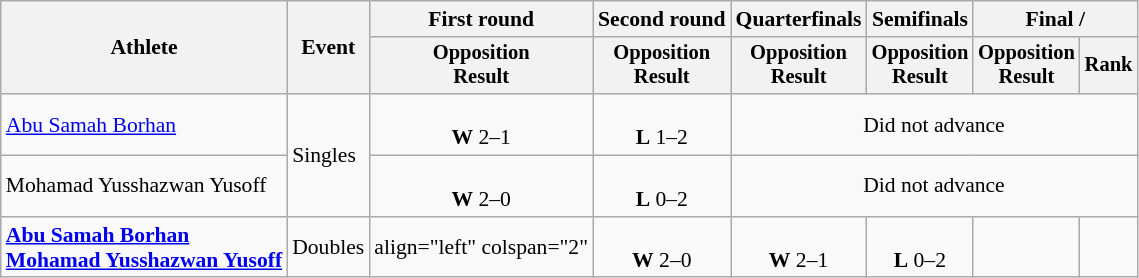<table class="wikitable" style="font-size:90%;">
<tr>
<th rowspan=2>Athlete</th>
<th rowspan=2>Event</th>
<th>First round</th>
<th>Second round</th>
<th>Quarterfinals</th>
<th>Semifinals</th>
<th colspan=2>Final / </th>
</tr>
<tr style="font-size:95%">
<th>Opposition<br>Result</th>
<th>Opposition<br>Result</th>
<th>Opposition<br>Result</th>
<th>Opposition<br>Result</th>
<th>Opposition<br>Result</th>
<th>Rank</th>
</tr>
<tr align=center>
<td align=left><a href='#'>Abu Samah Borhan</a></td>
<td align=left rowspan=2>Singles</td>
<td><br><strong>W</strong> 2–1</td>
<td><br><strong>L</strong> 1–2</td>
<td colspan=4>Did not advance</td>
</tr>
<tr align=center>
<td align=left>Mohamad Yusshazwan Yusoff</td>
<td><br><strong>W</strong> 2–0</td>
<td><br><strong>L</strong> 0–2</td>
<td colspan=4>Did not advance</td>
</tr>
<tr align=center>
<td align=left><strong><a href='#'>Abu Samah Borhan</a><br><a href='#'>Mohamad Yusshazwan Yusoff</a></strong></td>
<td align=left rowspan=2>Doubles</td>
<td>align="left" colspan="2" </td>
<td><br><strong>W</strong> 2–0</td>
<td><br><strong>W</strong> 2–1</td>
<td><br><strong>L</strong> 0–2</td>
<td></td>
</tr>
</table>
